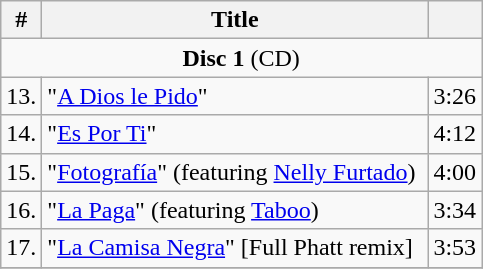<table class="wikitable">
<tr>
<th>#</th>
<th width="250">Title</th>
<th></th>
</tr>
<tr>
<td colspan="3" align="center"><strong>Disc 1</strong> (CD)</td>
</tr>
<tr>
<td>13.</td>
<td>"<a href='#'>A Dios le Pido</a>"</td>
<td>3:26</td>
</tr>
<tr>
<td>14.</td>
<td>"<a href='#'>Es Por Ti</a>"</td>
<td>4:12</td>
</tr>
<tr>
<td>15.</td>
<td>"<a href='#'>Fotografía</a>" (featuring <a href='#'>Nelly Furtado</a>)</td>
<td>4:00</td>
</tr>
<tr>
<td>16.</td>
<td>"<a href='#'>La Paga</a>" (featuring <a href='#'>Taboo</a>)</td>
<td>3:34</td>
</tr>
<tr>
<td>17.</td>
<td>"<a href='#'>La Camisa Negra</a>" [Full Phatt remix]</td>
<td>3:53</td>
</tr>
<tr>
</tr>
</table>
